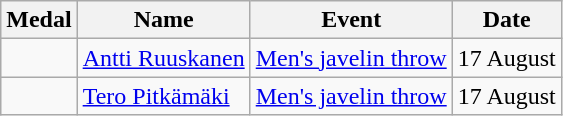<table class="wikitable sortable" style="font-size:100%">
<tr>
<th>Medal</th>
<th>Name</th>
<th>Event</th>
<th>Date</th>
</tr>
<tr>
<td></td>
<td><a href='#'>Antti Ruuskanen</a></td>
<td><a href='#'>Men's javelin throw</a></td>
<td>17 August</td>
</tr>
<tr>
<td></td>
<td><a href='#'>Tero Pitkämäki</a></td>
<td><a href='#'>Men's javelin throw</a></td>
<td>17 August</td>
</tr>
</table>
